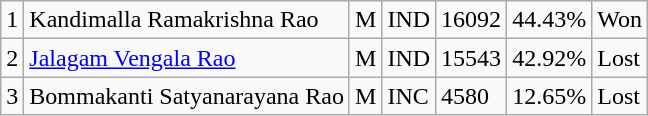<table class="wikitable">
<tr>
<td>1</td>
<td>Kandimalla Ramakrishna Rao</td>
<td>M</td>
<td>IND</td>
<td>16092</td>
<td>44.43%</td>
<td>Won</td>
</tr>
<tr>
<td>2</td>
<td><a href='#'>Jalagam Vengala Rao</a></td>
<td>M</td>
<td>IND</td>
<td>15543</td>
<td>42.92%</td>
<td>Lost</td>
</tr>
<tr>
<td>3</td>
<td>Bommakanti Satyanarayana Rao</td>
<td>M</td>
<td>INC</td>
<td>4580</td>
<td>12.65%</td>
<td>Lost</td>
</tr>
</table>
